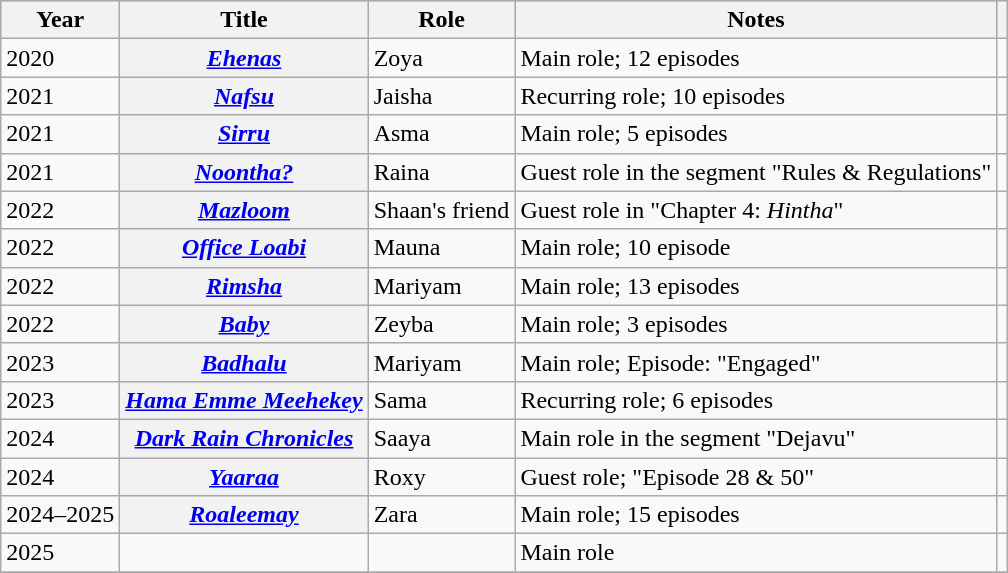<table class="wikitable sortable plainrowheaders">
<tr style="background:#ccc; text-align:center;">
<th scope="col">Year</th>
<th scope="col">Title</th>
<th scope="col">Role</th>
<th scope="col">Notes</th>
<th scope="col" class="unsortable"></th>
</tr>
<tr>
<td>2020</td>
<th scope="row"><em><a href='#'>Ehenas</a></em></th>
<td>Zoya</td>
<td>Main role; 12 episodes</td>
<td style="text-align: center;"></td>
</tr>
<tr>
<td>2021</td>
<th scope="row"><em><a href='#'>Nafsu</a></em></th>
<td>Jaisha</td>
<td>Recurring role; 10 episodes</td>
<td style="text-align: center;"></td>
</tr>
<tr>
<td>2021</td>
<th scope="row"><em><a href='#'>Sirru</a></em></th>
<td>Asma</td>
<td>Main role; 5 episodes</td>
<td style="text-align: center;"></td>
</tr>
<tr>
<td>2021</td>
<th scope="row"><em><a href='#'>Noontha?</a></em></th>
<td>Raina</td>
<td>Guest role in the segment "Rules & Regulations"</td>
<td style="text-align: center;"></td>
</tr>
<tr>
<td>2022</td>
<th scope="row"><em><a href='#'>Mazloom</a></em></th>
<td>Shaan's friend</td>
<td>Guest role in "Chapter 4: <em>Hintha</em>"</td>
<td style="text-align: center;"></td>
</tr>
<tr>
<td>2022</td>
<th scope="row"><em><a href='#'>Office Loabi</a></em></th>
<td>Mauna</td>
<td>Main role; 10 episode</td>
<td style="text-align: center;"></td>
</tr>
<tr>
<td>2022</td>
<th scope="row"><em><a href='#'>Rimsha</a></em></th>
<td>Mariyam</td>
<td>Main role; 13 episodes</td>
<td style="text-align: center;"></td>
</tr>
<tr>
<td>2022</td>
<th scope="row"><em><a href='#'>Baby</a></em></th>
<td>Zeyba</td>
<td>Main role; 3 episodes</td>
<td style="text-align: center;"></td>
</tr>
<tr>
<td>2023</td>
<th scope="row"><em><a href='#'>Badhalu</a></em></th>
<td>Mariyam</td>
<td>Main role; Episode: "Engaged"</td>
<td style="text-align: center;"></td>
</tr>
<tr>
<td>2023</td>
<th scope="row"><em><a href='#'>Hama Emme Meehekey</a></em></th>
<td>Sama</td>
<td>Recurring role; 6 episodes</td>
<td style="text-align:center;"></td>
</tr>
<tr>
<td>2024</td>
<th scope="row"><em><a href='#'>Dark Rain Chronicles</a></em></th>
<td>Saaya</td>
<td>Main role in the segment "Dejavu"</td>
<td style="text-align: center;"></td>
</tr>
<tr>
<td>2024</td>
<th scope="row"><em><a href='#'>Yaaraa</a></em></th>
<td>Roxy</td>
<td>Guest role; "Episode 28 & 50"</td>
<td style="text-align: center;"></td>
</tr>
<tr>
<td>2024–2025</td>
<th scope="row"><em><a href='#'>Roaleemay</a></em></th>
<td>Zara</td>
<td>Main role; 15 episodes</td>
<td style="text-align: center;"></td>
</tr>
<tr>
<td>2025</td>
<td></td>
<td></td>
<td>Main role</td>
<td></td>
</tr>
<tr>
</tr>
</table>
